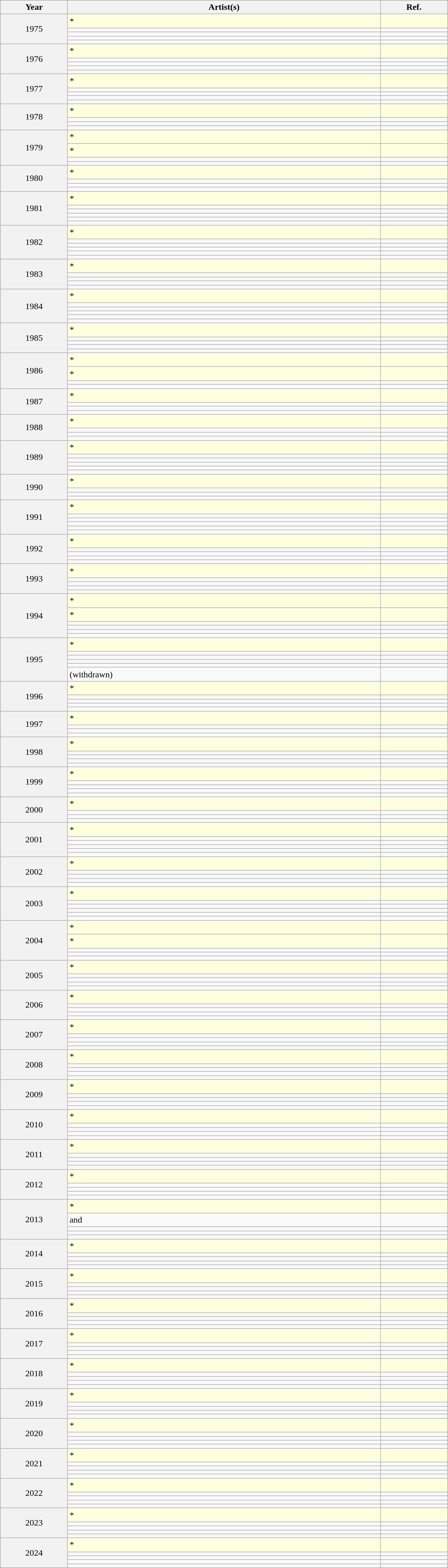<table class="sortable wikitable" width="65%" cellpadding="5" style="margin: 1em auto 1em auto">
<tr>
<th width="15%" scope="col">Year</th>
<th width="70%" scope="col">Artist(s)</th>
<th width="15%" scope="col" class="unsortable">Ref.</th>
</tr>
<tr style="background:lightyellow;">
<th scope="rowgroup" align="center" rowspan="5" style="font-weight:normal;">1975</th>
<td>*</td>
<td align="center"></td>
</tr>
<tr>
<td></td>
<td align="center"></td>
</tr>
<tr>
<td></td>
<td align="center"></td>
</tr>
<tr>
<td></td>
<td align="center"></td>
</tr>
<tr>
<td></td>
<td align="center"></td>
</tr>
<tr style="background:lightyellow;">
<th scope="rowgroup" align="center" rowspan="5" style="font-weight:normal;">1976</th>
<td>*</td>
<td align="center"></td>
</tr>
<tr>
<td></td>
<td align="center"></td>
</tr>
<tr>
<td></td>
<td align="center"></td>
</tr>
<tr>
<td></td>
<td align="center"></td>
</tr>
<tr>
<td></td>
<td align="center"></td>
</tr>
<tr style="background:lightyellow;">
<th scope="rowgroup" align="center" rowspan="5" style="font-weight:normal;">1977</th>
<td>*</td>
<td align="center"></td>
</tr>
<tr>
<td></td>
<td align="center"></td>
</tr>
<tr>
<td></td>
<td align="center"></td>
</tr>
<tr>
<td></td>
<td align="center"></td>
</tr>
<tr>
<td></td>
<td align="center"></td>
</tr>
<tr style="background:lightyellow;">
<th scope="rowgroup" align="center" rowspan="4" style="font-weight:normal;">1978</th>
<td>*</td>
<td align="center"></td>
</tr>
<tr>
<td></td>
<td align="center"></td>
</tr>
<tr>
<td></td>
<td align="center"></td>
</tr>
<tr>
<td></td>
<td align="center"></td>
</tr>
<tr style="background:lightyellow;">
<th scope="rowgroup" align="center" rowspan="4" style="font-weight:normal;">1979</th>
<td>*</td>
<td align="center"></td>
</tr>
<tr style="background:lightyellow;">
<td>*</td>
<td align="center"></td>
</tr>
<tr>
<td></td>
<td align="center"></td>
</tr>
<tr>
<td></td>
<td align="center"></td>
</tr>
<tr style="background:lightyellow;">
<th scope="rowgroup" align="center" rowspan="4" style="font-weight:normal;">1980</th>
<td>*</td>
<td align="center"></td>
</tr>
<tr>
<td></td>
<td align="center"></td>
</tr>
<tr>
<td></td>
<td align="center"></td>
</tr>
<tr>
<td></td>
<td align="center"></td>
</tr>
<tr style="background:lightyellow;">
<th scope="rowgroup" align="center" rowspan="6" style="font-weight:normal;">1981</th>
<td>*</td>
<td align="center"></td>
</tr>
<tr>
<td></td>
<td align="center"></td>
</tr>
<tr>
<td></td>
<td align="center"></td>
</tr>
<tr>
<td></td>
<td align="center"></td>
</tr>
<tr>
<td></td>
<td align="center"></td>
</tr>
<tr>
<td></td>
<td align="center"></td>
</tr>
<tr style="background:lightyellow;">
<th scope="rowgroup" align="center" rowspan="6" style="font-weight:normal;">1982</th>
<td>*</td>
<td align="center"></td>
</tr>
<tr>
<td></td>
<td align="center"></td>
</tr>
<tr>
<td></td>
<td align="center"></td>
</tr>
<tr>
<td></td>
<td align="center"></td>
</tr>
<tr>
<td></td>
<td align="center"></td>
</tr>
<tr>
<td></td>
<td align="center"></td>
</tr>
<tr style="background:lightyellow;">
<th scope="rowgroup" align="center" rowspan="5" style="font-weight:normal;">1983</th>
<td>*</td>
<td align="center"></td>
</tr>
<tr>
<td></td>
<td align="center"></td>
</tr>
<tr>
<td></td>
<td align="center"></td>
</tr>
<tr>
<td></td>
<td align="center"></td>
</tr>
<tr>
<td></td>
<td align="center"></td>
</tr>
<tr style="background:lightyellow;">
<th scope="rowgroup" align="center" rowspan="6" style="font-weight:normal;">1984</th>
<td>*</td>
<td align="center"></td>
</tr>
<tr>
<td></td>
<td align="center"></td>
</tr>
<tr>
<td></td>
<td align="center"></td>
</tr>
<tr>
<td></td>
<td align="center"></td>
</tr>
<tr>
<td></td>
<td align="center"></td>
</tr>
<tr>
<td></td>
<td align="center"></td>
</tr>
<tr style="background:lightyellow;">
<th scope="rowgroup" align="center" rowspan="5" style="font-weight:normal;">1985</th>
<td>*</td>
<td align="center"></td>
</tr>
<tr>
<td></td>
<td align="center"></td>
</tr>
<tr>
<td></td>
<td align="center"></td>
</tr>
<tr>
<td></td>
<td align="center"></td>
</tr>
<tr>
<td></td>
<td align="center"></td>
</tr>
<tr style="background:lightyellow;">
<th scope="rowgroup" align="center" rowspan="4" style="font-weight:normal;">1986</th>
<td>*</td>
<td align="center"></td>
</tr>
<tr style="background:lightyellow;">
<td>*</td>
<td align="center"></td>
</tr>
<tr>
<td></td>
<td align="center"></td>
</tr>
<tr>
<td></td>
<td align="center"></td>
</tr>
<tr style="background:lightyellow;">
<th scope="rowgroup" align="center" rowspan="4" style="font-weight:normal;">1987</th>
<td>*</td>
<td align="center"></td>
</tr>
<tr>
<td></td>
<td align="center"></td>
</tr>
<tr>
<td></td>
<td align="center"></td>
</tr>
<tr>
<td></td>
<td align="center"></td>
</tr>
<tr style="background:lightyellow;">
<th scope="rowgroup" align="center" rowspan="4" style="font-weight:normal;">1988</th>
<td>*</td>
<td align="center"></td>
</tr>
<tr>
<td></td>
<td align="center"></td>
</tr>
<tr>
<td></td>
<td align="center"></td>
</tr>
<tr>
<td></td>
<td align="center"></td>
</tr>
<tr style="background:lightyellow;">
<th scope="rowgroup" align="center" rowspan="6" style="font-weight:normal;">1989</th>
<td>*</td>
<td align="center"></td>
</tr>
<tr>
<td></td>
<td align="center"></td>
</tr>
<tr>
<td></td>
<td align="center"></td>
</tr>
<tr>
<td></td>
<td align="center"></td>
</tr>
<tr>
<td></td>
<td align="center"></td>
</tr>
<tr>
<td></td>
<td align="center"></td>
</tr>
<tr style="background:lightyellow;">
<th scope="rowgroup" align="center" rowspan="4" style="font-weight:normal;">1990</th>
<td>*</td>
<td align="center"></td>
</tr>
<tr>
<td></td>
<td align="center"></td>
</tr>
<tr>
<td></td>
<td align="center"></td>
</tr>
<tr>
<td></td>
<td align="center"></td>
</tr>
<tr style="background:lightyellow;">
<th scope="rowgroup" align="center" rowspan="6" style="font-weight:normal;">1991</th>
<td>*</td>
<td align="center"></td>
</tr>
<tr>
<td></td>
<td align="center"></td>
</tr>
<tr>
<td></td>
<td align="center"></td>
</tr>
<tr>
<td></td>
<td align="center"></td>
</tr>
<tr>
<td></td>
<td align="center"></td>
</tr>
<tr>
<td></td>
<td align="center"></td>
</tr>
<tr style="background:lightyellow;">
<th scope="rowgroup" align="center" rowspan="5" style="font-weight:normal;">1992</th>
<td>*</td>
<td align="center"></td>
</tr>
<tr>
<td></td>
<td align="center"></td>
</tr>
<tr>
<td></td>
<td align="center"></td>
</tr>
<tr>
<td></td>
<td align="center"></td>
</tr>
<tr>
<td></td>
<td align="center"></td>
</tr>
<tr style="background:lightyellow;">
<th scope="rowgroup" align="center" rowspan="5" style="font-weight:normal;">1993</th>
<td>*</td>
<td align="center"></td>
</tr>
<tr>
<td></td>
<td align="center"></td>
</tr>
<tr>
<td></td>
<td align="center"></td>
</tr>
<tr>
<td></td>
<td align="center"></td>
</tr>
<tr>
<td></td>
<td align="center"></td>
</tr>
<tr style="background:lightyellow;">
<th scope="rowgroup" align="center" rowspan="6" style="font-weight:normal;">1994</th>
<td>*</td>
<td align="center"></td>
</tr>
<tr style="background:lightyellow;">
<td>*</td>
<td align="center"></td>
</tr>
<tr>
<td></td>
<td align="center"></td>
</tr>
<tr>
<td></td>
<td align="center"></td>
</tr>
<tr>
<td></td>
<td align="center"></td>
</tr>
<tr>
<td></td>
<td align="center"></td>
</tr>
<tr style="background:lightyellow;">
<th scope="rowgroup" align="center" rowspan="6" style="font-weight:normal;">1995</th>
<td>*</td>
<td align="center"></td>
</tr>
<tr>
<td></td>
<td align="center"></td>
</tr>
<tr>
<td></td>
<td align="center"></td>
</tr>
<tr>
<td></td>
<td align="center"></td>
</tr>
<tr>
<td></td>
<td align="center"></td>
</tr>
<tr>
<td> (withdrawn)</td>
<td align="center"></td>
</tr>
<tr style="background:lightyellow;">
<th scope="rowgroup" align="center" rowspan="5" style="font-weight:normal;">1996</th>
<td>*</td>
<td align="center"></td>
</tr>
<tr>
<td></td>
<td align="center"></td>
</tr>
<tr>
<td></td>
<td align="center"></td>
</tr>
<tr>
<td></td>
<td align="center"></td>
</tr>
<tr>
<td></td>
<td align="center"></td>
</tr>
<tr style="background:lightyellow;">
<th scope="rowgroup" align="center" rowspan="4" style="font-weight:normal;">1997</th>
<td>*</td>
<td align="center"></td>
</tr>
<tr>
<td></td>
<td align="center"></td>
</tr>
<tr>
<td></td>
<td align="center"></td>
</tr>
<tr>
<td></td>
<td align="center"></td>
</tr>
<tr style="background:lightyellow;">
<th scope="rowgroup" align="center" rowspan="5" style="font-weight:normal;">1998</th>
<td>*</td>
<td align="center"></td>
</tr>
<tr>
<td></td>
<td align="center"></td>
</tr>
<tr>
<td></td>
<td align="center"></td>
</tr>
<tr>
<td></td>
<td align="center"></td>
</tr>
<tr>
<td></td>
<td align="center"></td>
</tr>
<tr style="background:lightyellow;">
<th scope="rowgroup" align="center" rowspan="5" style="font-weight:normal;">1999</th>
<td>*</td>
<td align="center"></td>
</tr>
<tr>
<td></td>
<td align="center"></td>
</tr>
<tr>
<td></td>
<td align="center"></td>
</tr>
<tr>
<td></td>
<td align="center"></td>
</tr>
<tr>
<td></td>
<td align="center"></td>
</tr>
<tr style="background:lightyellow;">
<th scope="rowgroup" align="center" rowspan="4" style="font-weight:normal;">2000</th>
<td>*</td>
<td align="center"></td>
</tr>
<tr>
<td></td>
<td align="center"></td>
</tr>
<tr>
<td></td>
<td align="center"></td>
</tr>
<tr>
<td></td>
<td align="center"></td>
</tr>
<tr style="background:lightyellow;">
<th scope="rowgroup" align="center" rowspan="6" style="font-weight:normal;">2001</th>
<td>*</td>
<td align="center"></td>
</tr>
<tr>
<td></td>
<td align="center"></td>
</tr>
<tr>
<td></td>
<td align="center"></td>
</tr>
<tr>
<td></td>
<td align="center"></td>
</tr>
<tr>
<td></td>
<td align="center"></td>
</tr>
<tr>
<td></td>
<td align="center"></td>
</tr>
<tr style="background:lightyellow;">
<th scope="rowgroup" align="center" rowspan="5" style="font-weight:normal;">2002</th>
<td>*</td>
<td align="center"></td>
</tr>
<tr>
<td></td>
<td align="center"></td>
</tr>
<tr>
<td></td>
<td align="center"></td>
</tr>
<tr>
<td></td>
<td align="center"></td>
</tr>
<tr>
<td></td>
<td align="center"></td>
</tr>
<tr style="background:lightyellow;">
<th scope="rowgroup" align="center" rowspan="6" style="font-weight:normal;">2003</th>
<td>*</td>
<td align="center"></td>
</tr>
<tr>
<td></td>
<td align="center"></td>
</tr>
<tr>
<td></td>
<td align="center"></td>
</tr>
<tr>
<td></td>
<td align="center"></td>
</tr>
<tr>
<td></td>
<td align="center"></td>
</tr>
<tr>
<td></td>
<td align="center"></td>
</tr>
<tr style="background:lightyellow;">
<th scope="rowgroup" align="center" rowspan="5" style="font-weight:normal;">2004</th>
<td>*</td>
<td align="center"></td>
</tr>
<tr style="background:lightyellow;">
<td>*</td>
<td align="center"></td>
</tr>
<tr>
<td></td>
<td align="center"></td>
</tr>
<tr>
<td></td>
<td align="center"></td>
</tr>
<tr>
<td></td>
<td align="center"></td>
</tr>
<tr style="background:lightyellow;">
<th scope="rowgroup" align="center" rowspan="5" style="font-weight:normal;">2005</th>
<td>*</td>
<td align="center"></td>
</tr>
<tr>
<td></td>
<td align="center"></td>
</tr>
<tr>
<td></td>
<td align="center"></td>
</tr>
<tr>
<td></td>
<td align="center"></td>
</tr>
<tr>
<td></td>
<td align="center"></td>
</tr>
<tr style="background:lightyellow;">
<th scope="rowgroup" align="center" rowspan="5" style="font-weight:normal;">2006</th>
<td>*</td>
<td align="center"></td>
</tr>
<tr>
<td></td>
<td align="center"></td>
</tr>
<tr>
<td></td>
<td align="center"></td>
</tr>
<tr>
<td></td>
<td align="center"></td>
</tr>
<tr>
<td></td>
<td align="center"></td>
</tr>
<tr style="background:lightyellow;">
<th scope="rowgroup" align="center" rowspan="5" style="font-weight:normal;">2007</th>
<td>*</td>
<td align="center"></td>
</tr>
<tr>
<td></td>
<td align="center"></td>
</tr>
<tr>
<td></td>
<td align="center"></td>
</tr>
<tr>
<td></td>
<td align="center"></td>
</tr>
<tr>
<td></td>
<td align="center"></td>
</tr>
<tr style="background:lightyellow;">
<th scope="rowgroup" align="center" rowspan="5" style="font-weight:normal;">2008</th>
<td>*</td>
<td align="center"></td>
</tr>
<tr>
<td></td>
<td align="center"></td>
</tr>
<tr>
<td></td>
<td align="center"></td>
</tr>
<tr>
<td></td>
<td align="center"></td>
</tr>
<tr>
<td></td>
<td align="center"></td>
</tr>
<tr style="background:lightyellow;">
<th scope="rowgroup" align="center" rowspan="5" style="font-weight:normal;">2009</th>
<td>*</td>
<td align="center"></td>
</tr>
<tr>
<td></td>
<td align="center"></td>
</tr>
<tr>
<td></td>
<td align="center"></td>
</tr>
<tr>
<td></td>
<td align="center"></td>
</tr>
<tr>
<td></td>
<td align="center"></td>
</tr>
<tr style="background:lightyellow;">
<th scope="rowgroup" align="center" rowspan="5" style="font-weight:normal;">2010</th>
<td>*</td>
<td align="center"></td>
</tr>
<tr>
<td></td>
<td align="center"></td>
</tr>
<tr>
<td></td>
<td align="center"></td>
</tr>
<tr>
<td></td>
<td align="center"></td>
</tr>
<tr>
<td></td>
<td align="center"></td>
</tr>
<tr style="background:lightyellow;">
<th scope="rowgroup" align="center" rowspan="5" style="font-weight:normal;">2011</th>
<td>*</td>
<td align="center"></td>
</tr>
<tr>
<td></td>
<td align="center"></td>
</tr>
<tr>
<td></td>
<td align="center"></td>
</tr>
<tr>
<td></td>
<td align="center"></td>
</tr>
<tr>
<td></td>
<td align="center"></td>
</tr>
<tr style="background:lightyellow;">
<th scope="rowgroup" align="center" rowspan="5" style="font-weight:normal;">2012</th>
<td>*</td>
<td align="center"></td>
</tr>
<tr>
<td></td>
<td align="center"></td>
</tr>
<tr>
<td></td>
<td align="center"></td>
</tr>
<tr>
<td></td>
<td align="center"></td>
</tr>
<tr>
<td></td>
<td align="center"></td>
</tr>
<tr style="background:lightyellow;">
<th scope="rowgroup" align="center" rowspan="5" style="font-weight:normal;">2013</th>
<td>*</td>
<td align="center"></td>
</tr>
<tr>
<td> and </td>
<td align="center"></td>
</tr>
<tr>
<td></td>
<td align="center"></td>
</tr>
<tr>
<td></td>
<td align="center"></td>
</tr>
<tr>
<td></td>
<td align="center"></td>
</tr>
<tr style="background:lightyellow;">
<th scope="rowgroup" align="center" rowspan="5" style="font-weight:normal;">2014</th>
<td>*</td>
<td align="center"></td>
</tr>
<tr>
<td></td>
<td align="center"></td>
</tr>
<tr>
<td></td>
<td align="center"></td>
</tr>
<tr>
<td></td>
<td align="center"></td>
</tr>
<tr>
<td></td>
<td align="center"></td>
</tr>
<tr style="background:lightyellow;">
<th scope="rowgroup" align="center" rowspan="5" style="font-weight:normal;">2015</th>
<td>*</td>
<td align="center"></td>
</tr>
<tr>
<td></td>
<td align="center"></td>
</tr>
<tr>
<td></td>
<td align="center"></td>
</tr>
<tr>
<td></td>
<td align="center"></td>
</tr>
<tr>
<td></td>
<td align="center"></td>
</tr>
<tr style="background:lightyellow;">
<th scope="rowgroup" align="center" rowspan="5" style="font-weight:normal;">2016</th>
<td>*</td>
<td align="center"></td>
</tr>
<tr>
<td></td>
<td align="center"></td>
</tr>
<tr>
<td></td>
<td align="center"></td>
</tr>
<tr>
<td></td>
<td align="center"></td>
</tr>
<tr>
<td></td>
<td align="center"></td>
</tr>
<tr style="background:lightyellow;">
<th scope="rowgroup" align="center" rowspan="5" style="font-weight:normal;">2017</th>
<td>*</td>
<td align="center"></td>
</tr>
<tr>
<td></td>
<td align="center"></td>
</tr>
<tr>
<td></td>
<td align="center"></td>
</tr>
<tr>
<td></td>
<td align="center"></td>
</tr>
<tr>
<td></td>
<td align="center"></td>
</tr>
<tr style="background:lightyellow;">
<th scope="rowgroup" align="center" rowspan="5" style="font-weight:normal;">2018</th>
<td>*</td>
<td align="center"></td>
</tr>
<tr>
<td></td>
<td align="center"></td>
</tr>
<tr>
<td></td>
<td align="center"></td>
</tr>
<tr>
<td></td>
<td align="center"></td>
</tr>
<tr>
<td></td>
<td align="center"></td>
</tr>
<tr style="background:lightyellow;">
<th scope="rowgroup" align="center" rowspan="5" style="font-weight:normal;">2019</th>
<td>*</td>
<td align="center"></td>
</tr>
<tr>
<td></td>
<td align="center"></td>
</tr>
<tr>
<td></td>
<td align="center"></td>
</tr>
<tr>
<td></td>
<td align="center"></td>
</tr>
<tr>
<td></td>
<td align="center"></td>
</tr>
<tr style="background:lightyellow;">
<th scope="rowgroup" align="center" rowspan="5" style="font-weight:normal;">2020</th>
<td>*</td>
<td align="center"></td>
</tr>
<tr>
<td></td>
<td align="center"></td>
</tr>
<tr>
<td></td>
<td align="center"></td>
</tr>
<tr>
<td></td>
<td align="center"></td>
</tr>
<tr>
<td></td>
<td align="center"></td>
</tr>
<tr style="background:lightyellow;">
<th scope="rowgroup" align="center" rowspan="5" style="font-weight:normal;">2021</th>
<td>*</td>
<td align="center"></td>
</tr>
<tr>
<td></td>
<td align="center"></td>
</tr>
<tr>
<td></td>
<td align="center"></td>
</tr>
<tr>
<td></td>
<td align="center"></td>
</tr>
<tr>
<td></td>
<td align="center"></td>
</tr>
<tr style="background:lightyellow;">
<th scope="rowgroup" align="center" rowspan="5" style="font-weight:normal;">2022</th>
<td>*</td>
<td align="center"></td>
</tr>
<tr>
<td></td>
<td align="center"></td>
</tr>
<tr>
<td></td>
<td align="center"></td>
</tr>
<tr>
<td></td>
<td align="center"></td>
</tr>
<tr>
<td></td>
<td align="center"></td>
</tr>
<tr style="background:lightyellow;">
<th scope="rowgroup" align="center" rowspan="5" style="font-weight:normal;">2023</th>
<td>*</td>
<td align="center"></td>
</tr>
<tr>
<td></td>
<td align="center"></td>
</tr>
<tr>
<td></td>
<td align="center"></td>
</tr>
<tr>
<td></td>
<td align="center"></td>
</tr>
<tr>
<td></td>
<td align="center"></td>
</tr>
<tr style="background:lightyellow;">
<th scope="rowgroup" align="center" rowspan="5" style="font-weight:normal;">2024</th>
<td>*</td>
<td align="center"></td>
</tr>
<tr>
<td></td>
<td align="center"></td>
</tr>
<tr>
<td></td>
<td align="center"></td>
</tr>
<tr>
<td></td>
<td align="center"></td>
</tr>
<tr>
<td></td>
<td align="center"></td>
</tr>
</table>
